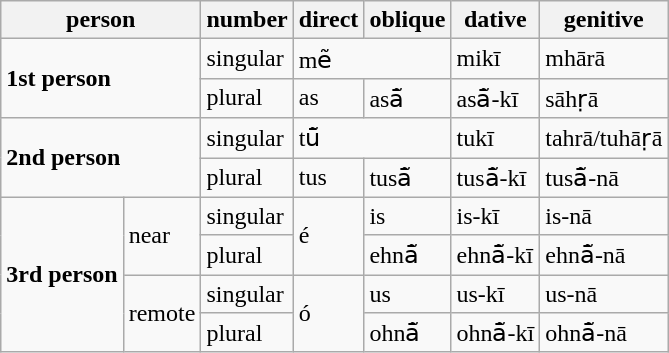<table class="wikitable mw-collapsible mw-collapsed">
<tr>
<th colspan="2">person</th>
<th>number</th>
<th>direct</th>
<th>oblique</th>
<th>dative</th>
<th>genitive</th>
</tr>
<tr>
<td colspan="2" rowspan="2"><strong>1st person</strong></td>
<td>singular</td>
<td colspan="2">mẽ</td>
<td>mikī</td>
<td>mhārā</td>
</tr>
<tr>
<td>plural</td>
<td>as</td>
<td>asā̃</td>
<td>asā̃-kī</td>
<td>sāhṛā</td>
</tr>
<tr>
<td colspan="2" rowspan="2"><strong>2nd person</strong></td>
<td>singular</td>
<td colspan="2">tū̃</td>
<td>tukī</td>
<td>tahrā/tuhāṛā</td>
</tr>
<tr>
<td>plural</td>
<td>tus</td>
<td>tusā̃</td>
<td>tusā̃-kī</td>
<td>tusā̃-nā</td>
</tr>
<tr>
<td rowspan="4"><strong>3rd person</strong></td>
<td rowspan="2">near</td>
<td>singular</td>
<td rowspan="2">é</td>
<td>is</td>
<td>is-kī</td>
<td>is-nā</td>
</tr>
<tr>
<td>plural</td>
<td>ehnā̃</td>
<td>ehnā̃-kī</td>
<td>ehnā̃-nā</td>
</tr>
<tr>
<td rowspan="2">remote</td>
<td>singular</td>
<td rowspan="2">ó</td>
<td>us</td>
<td>us-kī</td>
<td>us-nā</td>
</tr>
<tr>
<td>plural</td>
<td>ohnā̃</td>
<td>ohnā̃-kī</td>
<td>ohnā̃-nā</td>
</tr>
</table>
